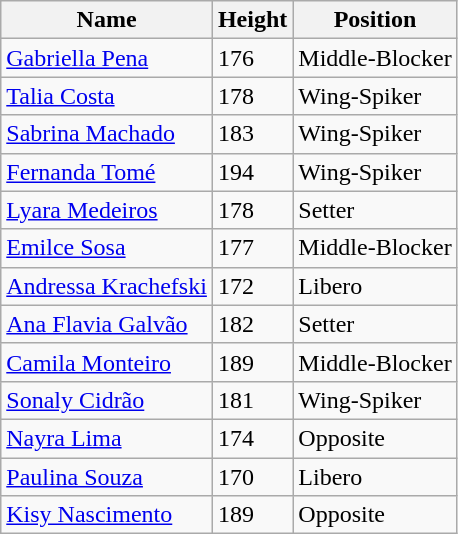<table class="sortable wikitable">
<tr>
<th>Name</th>
<th>Height</th>
<th>Position</th>
</tr>
<tr>
<td><a href='#'>Gabriella Pena</a></td>
<td>176</td>
<td>Middle-Blocker</td>
</tr>
<tr>
<td><a href='#'>Talia Costa</a></td>
<td>178</td>
<td>Wing-Spiker</td>
</tr>
<tr>
<td><a href='#'>Sabrina Machado</a></td>
<td>183</td>
<td>Wing-Spiker</td>
</tr>
<tr>
<td><a href='#'>Fernanda Tomé</a></td>
<td>194</td>
<td>Wing-Spiker</td>
</tr>
<tr>
<td><a href='#'>Lyara Medeiros</a></td>
<td>178</td>
<td>Setter</td>
</tr>
<tr>
<td><a href='#'>Emilce Sosa</a></td>
<td>177</td>
<td>Middle-Blocker</td>
</tr>
<tr>
<td><a href='#'>Andressa Krachefski</a></td>
<td>172</td>
<td>Libero</td>
</tr>
<tr>
<td><a href='#'>Ana Flavia Galvão</a></td>
<td>182</td>
<td>Setter</td>
</tr>
<tr>
<td><a href='#'>Camila Monteiro</a></td>
<td>189</td>
<td>Middle-Blocker</td>
</tr>
<tr>
<td><a href='#'>Sonaly Cidrão</a></td>
<td>181</td>
<td>Wing-Spiker</td>
</tr>
<tr>
<td><a href='#'>Nayra Lima</a></td>
<td>174</td>
<td>Opposite</td>
</tr>
<tr>
<td><a href='#'>Paulina Souza</a></td>
<td>170</td>
<td>Libero</td>
</tr>
<tr>
<td><a href='#'>Kisy Nascimento</a></td>
<td>189</td>
<td>Opposite</td>
</tr>
</table>
